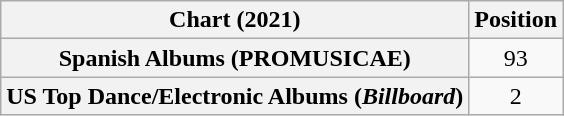<table class="wikitable sortable plainrowheaders" style="text-align:center">
<tr>
<th scope="col">Chart (2021)</th>
<th scope="col">Position</th>
</tr>
<tr>
<th scope="row">Spanish Albums (PROMUSICAE)</th>
<td>93</td>
</tr>
<tr>
<th scope="row">US Top Dance/Electronic Albums (<em>Billboard</em>)</th>
<td>2</td>
</tr>
</table>
